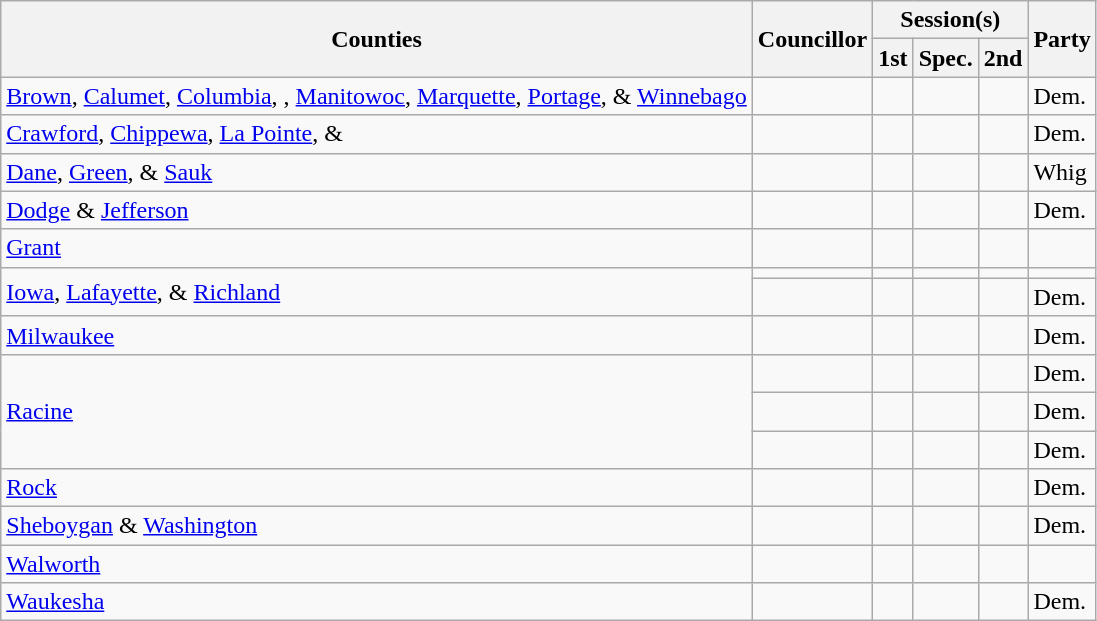<table class="wikitable sortable">
<tr>
<th rowspan="2">Counties</th>
<th rowspan="2">Councillor</th>
<th colspan="3">Session(s)</th>
<th rowspan="2">Party</th>
</tr>
<tr>
<th>1st</th>
<th>Spec.</th>
<th>2nd</th>
</tr>
<tr>
<td><a href='#'>Brown</a>, <a href='#'>Calumet</a>, <a href='#'>Columbia</a>, , <a href='#'>Manitowoc</a>, <a href='#'>Marquette</a>, <a href='#'>Portage</a>, & <a href='#'>Winnebago</a></td>
<td></td>
<td></td>
<td></td>
<td></td>
<td>Dem.</td>
</tr>
<tr>
<td><a href='#'>Crawford</a>, <a href='#'>Chippewa</a>, <a href='#'>La Pointe</a>, & </td>
<td></td>
<td></td>
<td></td>
<td></td>
<td>Dem.</td>
</tr>
<tr>
<td><a href='#'>Dane</a>, <a href='#'>Green</a>, & <a href='#'>Sauk</a></td>
<td></td>
<td></td>
<td></td>
<td></td>
<td>Whig</td>
</tr>
<tr>
<td><a href='#'>Dodge</a> & <a href='#'>Jefferson</a></td>
<td></td>
<td></td>
<td></td>
<td></td>
<td>Dem.</td>
</tr>
<tr>
<td><a href='#'>Grant</a></td>
<td></td>
<td></td>
<td></td>
<td></td>
<td></td>
</tr>
<tr>
<td rowspan="2"><a href='#'>Iowa</a>, <a href='#'>Lafayette</a>, & <a href='#'>Richland</a></td>
<td></td>
<td></td>
<td></td>
<td></td>
<td></td>
</tr>
<tr>
<td></td>
<td></td>
<td></td>
<td></td>
<td>Dem.</td>
</tr>
<tr>
<td><a href='#'>Milwaukee</a></td>
<td></td>
<td></td>
<td></td>
<td></td>
<td>Dem.</td>
</tr>
<tr>
<td rowspan="3"><a href='#'>Racine</a></td>
<td></td>
<td></td>
<td></td>
<td></td>
<td>Dem.</td>
</tr>
<tr>
<td></td>
<td></td>
<td></td>
<td></td>
<td>Dem.</td>
</tr>
<tr>
<td></td>
<td></td>
<td></td>
<td></td>
<td>Dem.</td>
</tr>
<tr>
<td><a href='#'>Rock</a></td>
<td></td>
<td></td>
<td></td>
<td></td>
<td>Dem.</td>
</tr>
<tr>
<td><a href='#'>Sheboygan</a> & <a href='#'>Washington</a></td>
<td></td>
<td></td>
<td></td>
<td></td>
<td>Dem.</td>
</tr>
<tr>
<td><a href='#'>Walworth</a></td>
<td></td>
<td></td>
<td></td>
<td></td>
<td></td>
</tr>
<tr>
<td><a href='#'>Waukesha</a></td>
<td></td>
<td></td>
<td></td>
<td></td>
<td>Dem.</td>
</tr>
</table>
